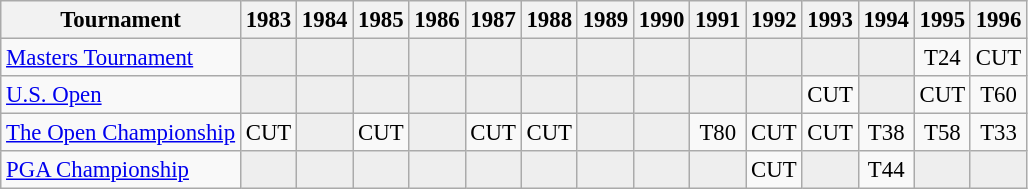<table class="wikitable" style="font-size:95%;text-align:center;">
<tr>
<th>Tournament</th>
<th>1983</th>
<th>1984</th>
<th>1985</th>
<th>1986</th>
<th>1987</th>
<th>1988</th>
<th>1989</th>
<th>1990</th>
<th>1991</th>
<th>1992</th>
<th>1993</th>
<th>1994</th>
<th>1995</th>
<th>1996</th>
</tr>
<tr>
<td align=left><a href='#'>Masters Tournament</a></td>
<td style="background:#eeeeee;"></td>
<td style="background:#eeeeee;"></td>
<td style="background:#eeeeee;"></td>
<td style="background:#eeeeee;"></td>
<td style="background:#eeeeee;"></td>
<td style="background:#eeeeee;"></td>
<td style="background:#eeeeee;"></td>
<td style="background:#eeeeee;"></td>
<td style="background:#eeeeee;"></td>
<td style="background:#eeeeee;"></td>
<td style="background:#eeeeee;"></td>
<td style="background:#eeeeee;"></td>
<td>T24</td>
<td>CUT</td>
</tr>
<tr>
<td align=left><a href='#'>U.S. Open</a></td>
<td style="background:#eeeeee;"></td>
<td style="background:#eeeeee;"></td>
<td style="background:#eeeeee;"></td>
<td style="background:#eeeeee;"></td>
<td style="background:#eeeeee;"></td>
<td style="background:#eeeeee;"></td>
<td style="background:#eeeeee;"></td>
<td style="background:#eeeeee;"></td>
<td style="background:#eeeeee;"></td>
<td style="background:#eeeeee;"></td>
<td>CUT</td>
<td style="background:#eeeeee;"></td>
<td>CUT</td>
<td>T60</td>
</tr>
<tr>
<td align=left><a href='#'>The Open Championship</a></td>
<td>CUT</td>
<td style="background:#eeeeee;"></td>
<td>CUT</td>
<td style="background:#eeeeee;"></td>
<td>CUT</td>
<td>CUT</td>
<td style="background:#eeeeee;"></td>
<td style="background:#eeeeee;"></td>
<td>T80</td>
<td>CUT</td>
<td>CUT</td>
<td>T38</td>
<td>T58</td>
<td>T33</td>
</tr>
<tr>
<td align=left><a href='#'>PGA Championship</a></td>
<td style="background:#eeeeee;"></td>
<td style="background:#eeeeee;"></td>
<td style="background:#eeeeee;"></td>
<td style="background:#eeeeee;"></td>
<td style="background:#eeeeee;"></td>
<td style="background:#eeeeee;"></td>
<td style="background:#eeeeee;"></td>
<td style="background:#eeeeee;"></td>
<td style="background:#eeeeee;"></td>
<td>CUT</td>
<td style="background:#eeeeee;"></td>
<td>T44</td>
<td style="background:#eeeeee;"></td>
<td style="background:#eeeeee;"></td>
</tr>
</table>
